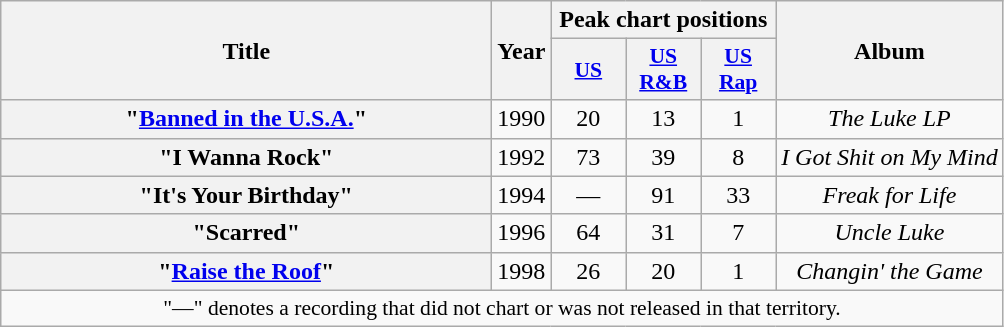<table class="wikitable plainrowheaders" style="text-align:center;">
<tr>
<th scope="col" rowspan="2" style="width:20em;">Title</th>
<th scope="col" rowspan="2">Year</th>
<th colspan="3" scope="col">Peak chart positions</th>
<th scope="col" rowspan="2">Album</th>
</tr>
<tr>
<th style="width:3em; font-size:90%"><a href='#'>US</a><br></th>
<th style="width:3em; font-size:90%"><a href='#'>US<br>R&B</a><br></th>
<th style="width:3em; font-size:90%"><a href='#'>US<br>Rap</a><br></th>
</tr>
<tr>
<th scope="row">"<a href='#'>Banned in the U.S.A.</a>"<br></th>
<td>1990</td>
<td>20</td>
<td>13</td>
<td>1</td>
<td><em>The Luke LP</em></td>
</tr>
<tr>
<th scope="row">"I Wanna Rock"</th>
<td>1992</td>
<td>73</td>
<td>39</td>
<td>8</td>
<td><em>I Got Shit on My Mind</em></td>
</tr>
<tr>
<th scope="row">"It's Your Birthday"</th>
<td>1994</td>
<td>—</td>
<td>91</td>
<td>33</td>
<td><em>Freak for Life</em></td>
</tr>
<tr>
<th scope="row">"Scarred"<br></th>
<td>1996</td>
<td>64</td>
<td>31</td>
<td>7</td>
<td><em>Uncle Luke</em></td>
</tr>
<tr>
<th scope="row">"<a href='#'>Raise the Roof</a>"<br></th>
<td>1998</td>
<td>26</td>
<td>20</td>
<td>1</td>
<td><em>Changin' the Game</em></td>
</tr>
<tr>
<td colspan="9" style="font-size:90%">"—" denotes a recording that did not chart or was not released in that territory.</td>
</tr>
</table>
